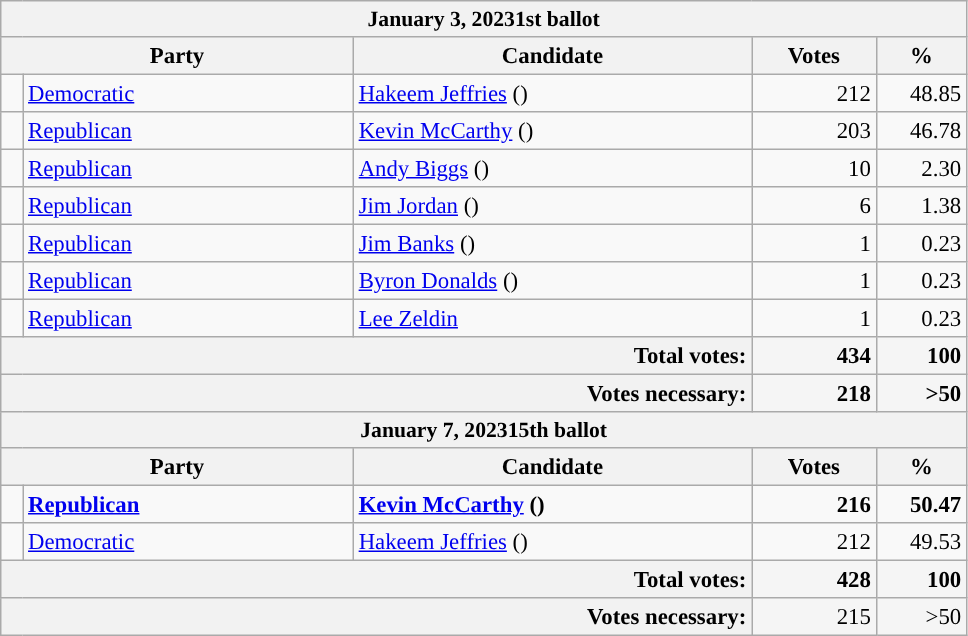<table class="wikitable" style="margin-right:1em; font-size:95%">
<tr>
<th colspan=5 style="font-size:95%">January 3, 20231st ballot</th>
</tr>
<tr>
<th scope="col" colspan="2" style="width: 15em">Party</th>
<th scope="col" style="width: 17em">Candidate</th>
<th scope="col" style="width: 5em">Votes</th>
<th scope="col" style="width: 3.5em">%</th>
</tr>
<tr>
<td style="width: 0.5em; background:"></td>
<td><a href='#'>Democratic</a></td>
<td><a href='#'>Hakeem Jeffries</a> ()</td>
<td style="text-align:right">212</td>
<td style="text-align:right">48.85</td>
</tr>
<tr>
<td style="background:"></td>
<td><a href='#'>Republican</a></td>
<td><a href='#'>Kevin McCarthy</a> ()</td>
<td style="text-align:right">203</td>
<td style="text-align:right">46.78</td>
</tr>
<tr>
<td style="background:"></td>
<td><a href='#'>Republican</a></td>
<td><a href='#'>Andy Biggs</a> ()</td>
<td style="text-align:right">10</td>
<td style="text-align:right">2.30</td>
</tr>
<tr>
<td style="background:"></td>
<td><a href='#'>Republican</a></td>
<td><a href='#'>Jim Jordan</a> ()</td>
<td style="text-align:right">6</td>
<td style="text-align:right">1.38</td>
</tr>
<tr>
<td style="background:"></td>
<td><a href='#'>Republican</a></td>
<td><a href='#'>Jim Banks</a> ()</td>
<td style="text-align:right">1</td>
<td style="text-align:right">0.23</td>
</tr>
<tr>
<td style="background:"></td>
<td><a href='#'>Republican</a></td>
<td><a href='#'>Byron Donalds</a> ()</td>
<td style="text-align:right">1</td>
<td style="text-align:right">0.23</td>
</tr>
<tr>
<td style="background:"></td>
<td><a href='#'>Republican</a></td>
<td><a href='#'>Lee Zeldin</a></td>
<td style="text-align:right">1</td>
<td style="text-align:right">0.23</td>
</tr>
<tr>
<th colspan=3 style="text-align:right">Total votes:</th>
<td style="text-align:right; background:#f5f5f5"><strong>434</strong></td>
<td style="text-align:right; background:#f5f5f5"><strong>100</strong></td>
</tr>
<tr>
<th colspan=3 style="text-align:right">Votes necessary:</th>
<td style="text-align:right; background:#f5f5f5"><strong>218</strong></td>
<td style="text-align:right; background:#f5f5f5"><strong>>50</strong></td>
</tr>
<tr>
<th colspan=5 style="font-size:95%">January 7, 202315th ballot</th>
</tr>
<tr>
<th scope="col" colspan="2" style="width: 15em">Party</th>
<th scope="col" style="width: 17em">Candidate</th>
<th scope="col" style="width: 5em">Votes</th>
<th scope="col" style="width: 3.5em">%</th>
</tr>
<tr>
<td style="background:"></td>
<td><strong><a href='#'>Republican</a></strong></td>
<td><strong><a href='#'>Kevin McCarthy</a> ()</strong></td>
<td style="text-align:right"><strong>216</strong></td>
<td style="text-align:right"><strong>50.47</strong></td>
</tr>
<tr>
<td style="background:"></td>
<td><a href='#'>Democratic</a></td>
<td><a href='#'>Hakeem Jeffries</a> ()</td>
<td style="text-align:right">212</td>
<td style="text-align:right">49.53</td>
</tr>
<tr>
<th colspan=3 style="text-align:right">Total votes:</th>
<td style="text-align:right; background:#f5f5f5"><strong>428</strong></td>
<td style="text-align:right; background:#f5f5f5"><strong>100</strong></td>
</tr>
<tr>
<th colspan=3 style="text-align:right">Votes necessary:</th>
<td style="text-align:right; background:#f5f5f5">215</td>
<td style="text-align:right; background:#f5f5f5">>50</td>
</tr>
</table>
